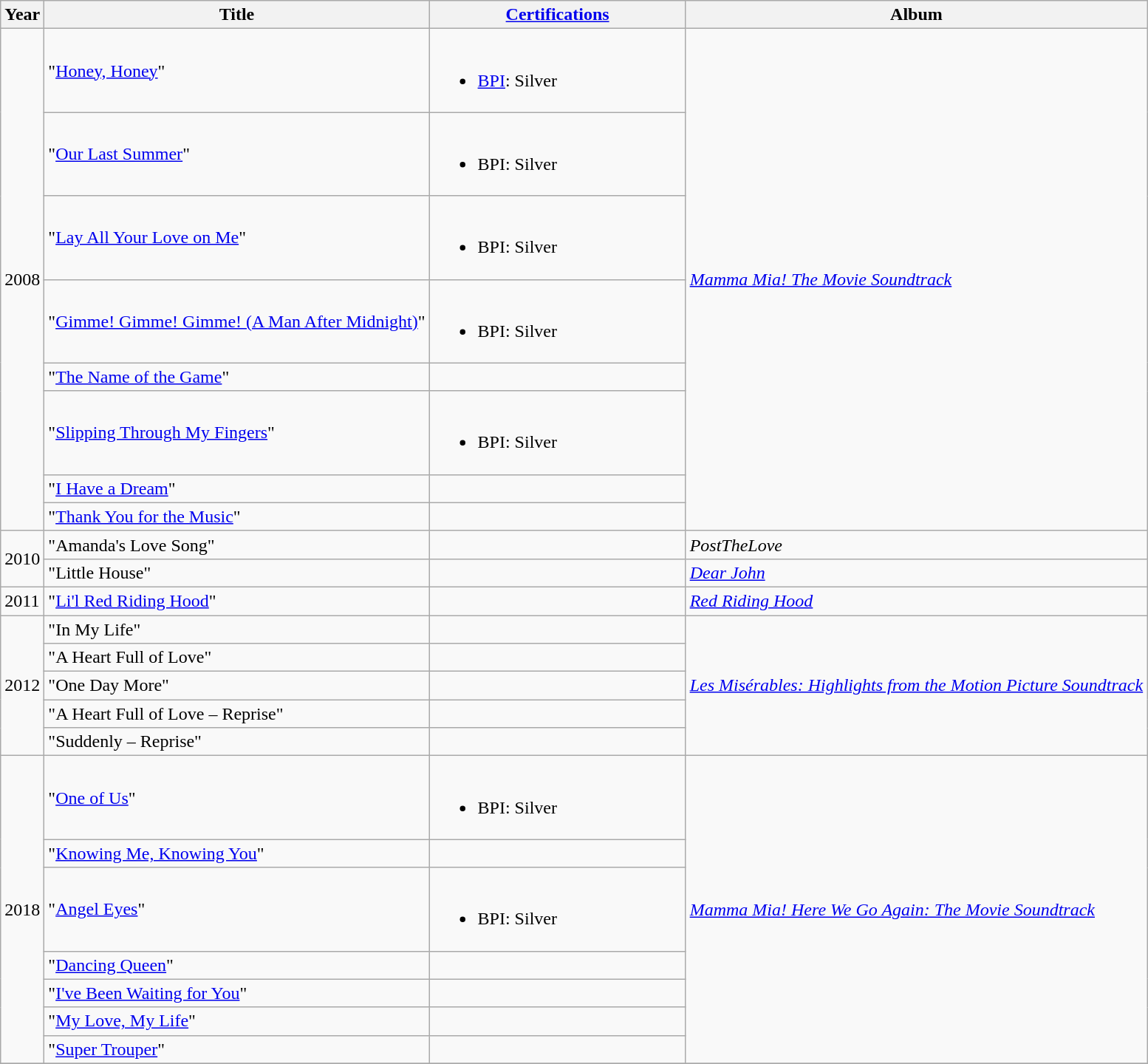<table class="wikitable sortable">
<tr>
<th>Year</th>
<th>Title</th>
<th scope="col" rowspan="1" style="width:14em;"><a href='#'>Certifications</a></th>
<th>Album</th>
</tr>
<tr>
<td rowspan=8>2008</td>
<td>"<a href='#'>Honey, Honey</a>"</td>
<td><br><ul><li><a href='#'>BPI</a>: Silver</li></ul></td>
<td rowspan=8><em><a href='#'>Mamma Mia! The Movie Soundtrack</a></em></td>
</tr>
<tr>
<td>"<a href='#'>Our Last Summer</a>"</td>
<td><br><ul><li>BPI: Silver</li></ul></td>
</tr>
<tr>
<td>"<a href='#'>Lay All Your Love on Me</a>"</td>
<td><br><ul><li>BPI: Silver</li></ul></td>
</tr>
<tr>
<td>"<a href='#'>Gimme! Gimme! Gimme! (A Man After Midnight)</a>"</td>
<td><br><ul><li>BPI: Silver</li></ul></td>
</tr>
<tr>
<td>"<a href='#'>The Name of the Game</a>"</td>
<td></td>
</tr>
<tr>
<td>"<a href='#'>Slipping Through My Fingers</a>"</td>
<td><br><ul><li>BPI: Silver</li></ul></td>
</tr>
<tr>
<td>"<a href='#'>I Have a Dream</a>"</td>
<td></td>
</tr>
<tr>
<td>"<a href='#'>Thank You for the Music</a>"</td>
<td></td>
</tr>
<tr>
<td rowspan=2>2010</td>
<td>"Amanda's Love Song"</td>
<td></td>
<td><em>PostTheLove</em></td>
</tr>
<tr>
<td>"Little House"</td>
<td></td>
<td><em><a href='#'>Dear John</a></em></td>
</tr>
<tr>
<td>2011</td>
<td>"<a href='#'>Li'l Red Riding Hood</a>"</td>
<td></td>
<td><em><a href='#'>Red Riding Hood</a></em></td>
</tr>
<tr>
<td rowspan=5>2012</td>
<td>"In My Life"</td>
<td></td>
<td rowspan=5><em><a href='#'>Les Misérables: Highlights from the Motion Picture Soundtrack</a></em></td>
</tr>
<tr>
<td>"A Heart Full of Love"</td>
<td></td>
</tr>
<tr>
<td>"One Day More"</td>
<td></td>
</tr>
<tr>
<td>"A Heart Full of Love – Reprise"</td>
<td></td>
</tr>
<tr>
<td>"Suddenly – Reprise"</td>
<td></td>
</tr>
<tr>
<td rowspan=7>2018</td>
<td>"<a href='#'>One of Us</a>"</td>
<td><br><ul><li>BPI: Silver</li></ul></td>
<td rowspan=7><em><a href='#'>Mamma Mia! Here We Go Again: The Movie Soundtrack</a></em></td>
</tr>
<tr>
<td>"<a href='#'>Knowing Me, Knowing You</a>"</td>
<td></td>
</tr>
<tr>
<td>"<a href='#'>Angel Eyes</a>"</td>
<td><br><ul><li>BPI: Silver</li></ul></td>
</tr>
<tr>
<td>"<a href='#'>Dancing Queen</a>"</td>
<td></td>
</tr>
<tr>
<td>"<a href='#'>I've Been Waiting for You</a>"</td>
<td></td>
</tr>
<tr>
<td>"<a href='#'>My Love, My Life</a>"</td>
<td></td>
</tr>
<tr>
<td>"<a href='#'>Super Trouper</a>"</td>
<td></td>
</tr>
<tr>
</tr>
</table>
